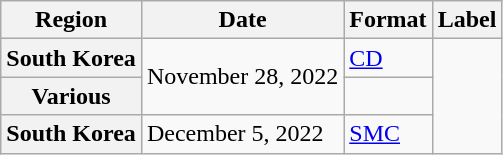<table class="wikitable plainrowheaders">
<tr>
<th scope="col">Region</th>
<th scope="col">Date</th>
<th scope="col">Format</th>
<th scope="col">Label</th>
</tr>
<tr>
<th scope="row">South Korea</th>
<td rowspan="2">November 28, 2022</td>
<td><a href='#'>CD</a></td>
<td rowspan="3"></td>
</tr>
<tr>
<th scope="row">Various </th>
<td></td>
</tr>
<tr>
<th scope="row">South Korea</th>
<td>December 5, 2022</td>
<td><a href='#'>SMC</a></td>
</tr>
</table>
